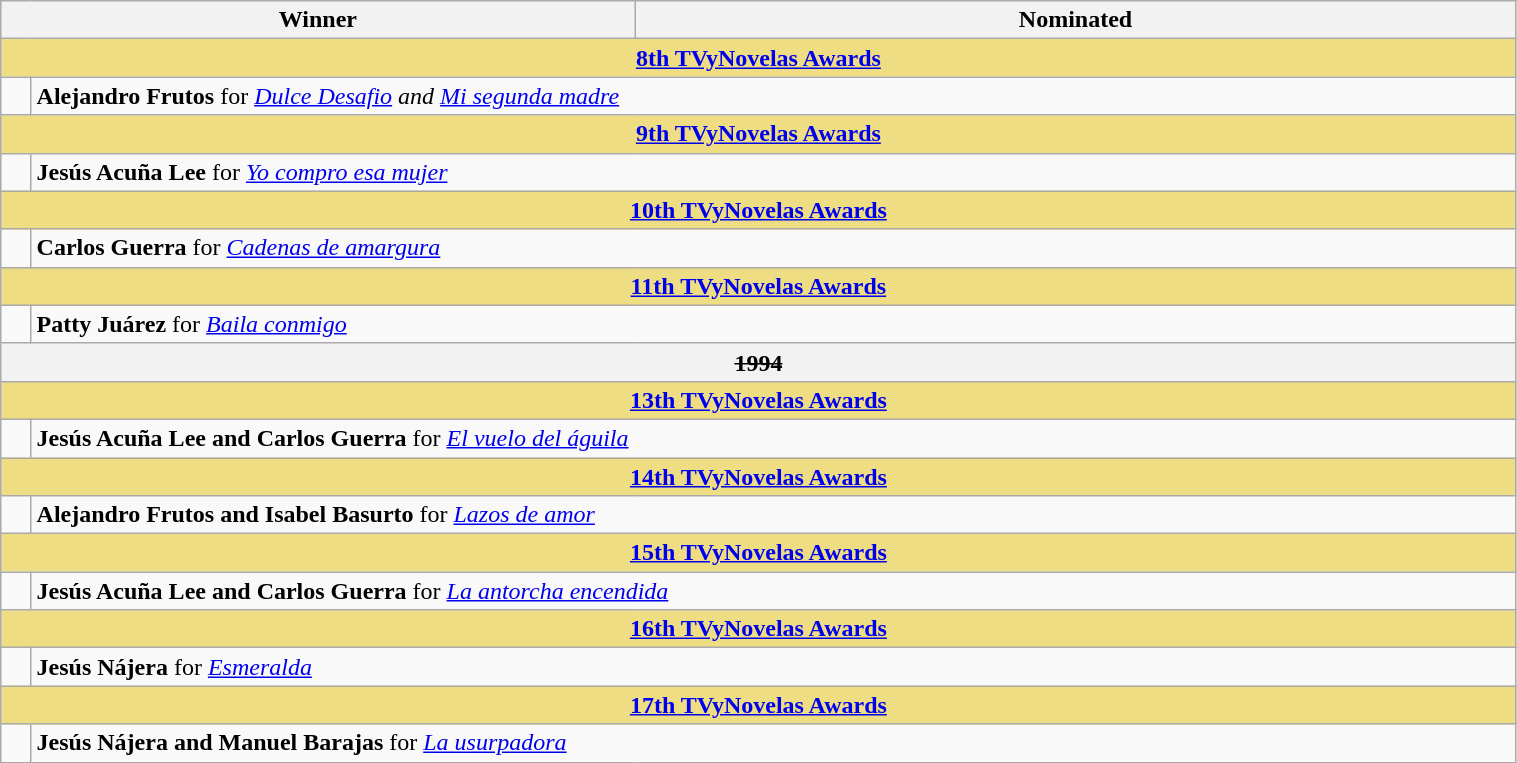<table class="wikitable" width=80%>
<tr align=center>
<th width="150px;" colspan=2; align="center">Winner</th>
<th width="580px;" align="center">Nominated</th>
</tr>
<tr>
<th colspan=9 style="background:#EEDD82;"  align="center"><strong><a href='#'>8th TVyNovelas Awards</a></strong></th>
</tr>
<tr>
<td width=2%></td>
<td colspan=2><strong>Alejandro Frutos</strong> for <em><a href='#'>Dulce Desafio</a> and <a href='#'>Mi segunda madre</a></em></td>
</tr>
<tr>
<th colspan=9 style="background:#EEDD82;"  align="center"><strong><a href='#'>9th TVyNovelas Awards</a></strong></th>
</tr>
<tr>
<td width=2%></td>
<td colspan=2><strong>Jesús Acuña Lee</strong> for <em><a href='#'>Yo compro esa mujer</a></em></td>
</tr>
<tr>
<th colspan=9 style="background:#EEDD82;"  align="center"><strong><a href='#'>10th TVyNovelas Awards</a></strong></th>
</tr>
<tr>
<td width=2%></td>
<td colspan=2><strong>Carlos Guerra</strong> for <em><a href='#'>Cadenas de amargura</a></em></td>
</tr>
<tr>
<th colspan=9 style="background:#EEDD82;"  align="center"><strong><a href='#'>11th TVyNovelas Awards</a></strong></th>
</tr>
<tr>
<td width=2%></td>
<td colspan=2><strong>Patty Juárez</strong> for <em><a href='#'>Baila conmigo</a></em></td>
</tr>
<tr>
<th colspan=9 align="center"><s>1994</s></th>
</tr>
<tr>
<th colspan=9 style="background:#EEDD82;"  align="center"><strong><a href='#'>13th TVyNovelas Awards</a></strong></th>
</tr>
<tr>
<td width=2%></td>
<td colspan=2><strong>Jesús Acuña Lee and Carlos Guerra</strong> for <em><a href='#'>El vuelo del águila</a></em></td>
</tr>
<tr>
<th colspan=9 style="background:#EEDD82;"  align="center"><strong><a href='#'>14th TVyNovelas Awards</a></strong></th>
</tr>
<tr>
<td width=2%></td>
<td colspan=2><strong>Alejandro Frutos and Isabel Basurto</strong> for <em><a href='#'>Lazos de amor</a></em></td>
</tr>
<tr>
<th colspan=9 style="background:#EEDD82;"  align="center"><strong><a href='#'>15th TVyNovelas Awards</a></strong></th>
</tr>
<tr>
<td width=2%></td>
<td colspan=2><strong>Jesús Acuña Lee and Carlos Guerra</strong> for <em><a href='#'>La antorcha encendida</a></em></td>
</tr>
<tr>
<th colspan=9 style="background:#EEDD82;"  align="center"><strong><a href='#'>16th TVyNovelas Awards</a></strong></th>
</tr>
<tr>
<td width=2%></td>
<td colspan=2><strong>Jesús Nájera</strong> for <em><a href='#'>Esmeralda</a></em></td>
</tr>
<tr>
<th colspan=9 style="background:#EEDD82;"  align="center"><strong><a href='#'>17th TVyNovelas Awards</a></strong></th>
</tr>
<tr>
<td width=2%></td>
<td colspan=2><strong>Jesús Nájera and Manuel Barajas</strong> for <em><a href='#'>La usurpadora</a></em></td>
</tr>
</table>
